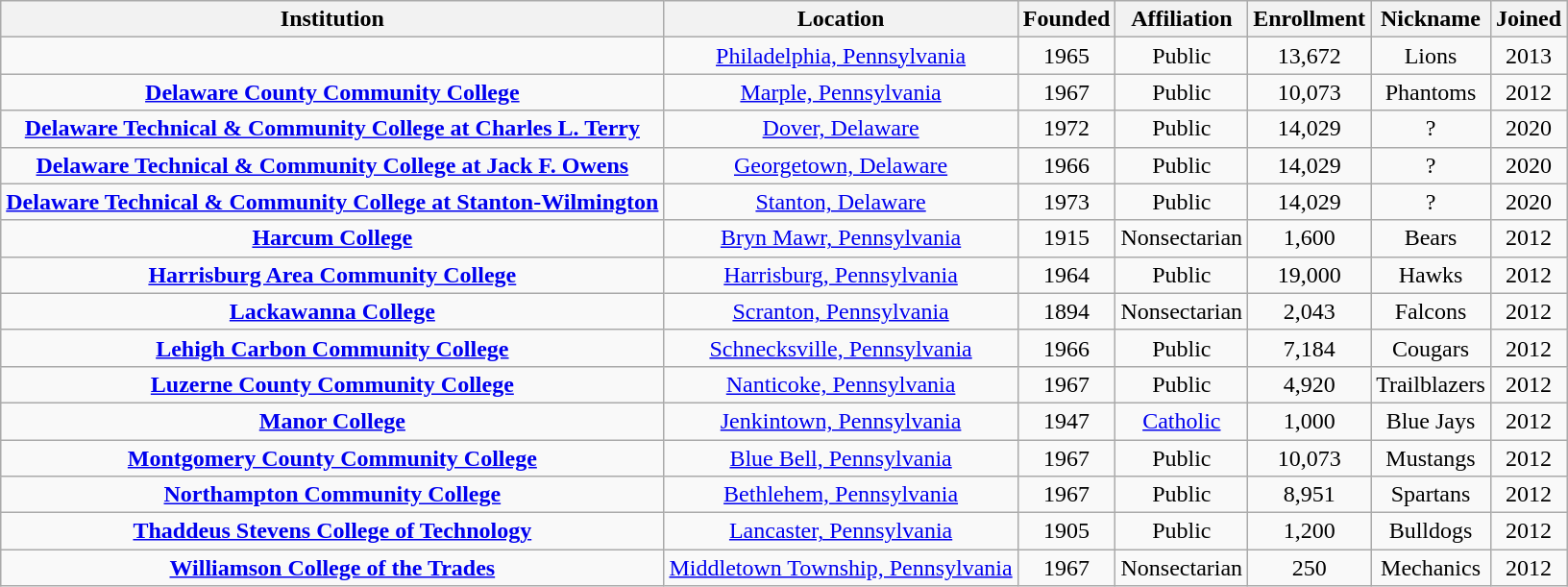<table class="wikitable sortable" style="text-align:center;">
<tr>
<th>Institution</th>
<th>Location</th>
<th>Founded</th>
<th>Affiliation</th>
<th>Enrollment</th>
<th>Nickname</th>
<th>Joined</th>
</tr>
<tr>
<td></td>
<td><a href='#'>Philadelphia, Pennsylvania</a></td>
<td>1965</td>
<td>Public</td>
<td>13,672</td>
<td>Lions</td>
<td>2013</td>
</tr>
<tr>
<td><strong><a href='#'>Delaware County Community College</a></strong></td>
<td><a href='#'>Marple, Pennsylvania</a></td>
<td>1967</td>
<td>Public</td>
<td>10,073</td>
<td>Phantoms</td>
<td>2012</td>
</tr>
<tr>
<td><strong><a href='#'>Delaware Technical & Community College at Charles L. Terry</a></strong></td>
<td><a href='#'>Dover, Delaware</a></td>
<td>1972</td>
<td>Public</td>
<td>14,029</td>
<td>?</td>
<td>2020</td>
</tr>
<tr>
<td><strong><a href='#'>Delaware Technical & Community College at Jack F. Owens</a></strong></td>
<td><a href='#'>Georgetown, Delaware</a></td>
<td>1966</td>
<td>Public</td>
<td>14,029</td>
<td>?</td>
<td>2020</td>
</tr>
<tr>
<td><strong><a href='#'>Delaware Technical & Community College at Stanton-Wilmington</a></strong></td>
<td><a href='#'>Stanton, Delaware</a></td>
<td>1973</td>
<td>Public</td>
<td>14,029</td>
<td>?</td>
<td>2020</td>
</tr>
<tr>
<td><strong><a href='#'>Harcum College</a></strong></td>
<td><a href='#'>Bryn Mawr, Pennsylvania</a></td>
<td>1915</td>
<td>Nonsectarian</td>
<td>1,600</td>
<td>Bears</td>
<td>2012</td>
</tr>
<tr>
<td><strong><a href='#'>Harrisburg Area Community College</a></strong></td>
<td><a href='#'>Harrisburg, Pennsylvania</a></td>
<td>1964</td>
<td>Public</td>
<td>19,000</td>
<td>Hawks</td>
<td>2012</td>
</tr>
<tr>
<td><strong><a href='#'>Lackawanna College</a></strong></td>
<td><a href='#'>Scranton, Pennsylvania</a></td>
<td>1894</td>
<td>Nonsectarian</td>
<td>2,043</td>
<td>Falcons</td>
<td>2012</td>
</tr>
<tr>
<td><strong><a href='#'>Lehigh Carbon Community College</a></strong></td>
<td><a href='#'>Schnecksville, Pennsylvania</a></td>
<td>1966</td>
<td>Public</td>
<td>7,184</td>
<td>Cougars</td>
<td>2012</td>
</tr>
<tr>
<td><strong><a href='#'>Luzerne County Community College</a></strong></td>
<td><a href='#'>Nanticoke, Pennsylvania</a></td>
<td>1967</td>
<td>Public</td>
<td>4,920</td>
<td>Trailblazers</td>
<td>2012</td>
</tr>
<tr>
<td><strong><a href='#'>Manor College</a></strong></td>
<td><a href='#'>Jenkintown, Pennsylvania</a></td>
<td>1947</td>
<td><a href='#'>Catholic</a><br></td>
<td>1,000</td>
<td>Blue Jays</td>
<td>2012</td>
</tr>
<tr>
<td><strong><a href='#'>Montgomery County Community College</a></strong></td>
<td><a href='#'>Blue Bell, Pennsylvania</a></td>
<td>1967</td>
<td>Public</td>
<td>10,073</td>
<td>Mustangs</td>
<td>2012</td>
</tr>
<tr>
<td><strong><a href='#'>Northampton Community College</a></strong></td>
<td><a href='#'>Bethlehem, Pennsylvania</a></td>
<td>1967</td>
<td>Public</td>
<td>8,951</td>
<td>Spartans</td>
<td>2012</td>
</tr>
<tr>
<td><strong><a href='#'>Thaddeus Stevens College of Technology</a></strong><br></td>
<td><a href='#'>Lancaster, Pennsylvania</a></td>
<td>1905</td>
<td>Public</td>
<td>1,200</td>
<td>Bulldogs</td>
<td>2012</td>
</tr>
<tr>
<td><strong><a href='#'>Williamson College of the Trades</a></strong><br></td>
<td><a href='#'>Middletown Township, Pennsylvania</a></td>
<td>1967</td>
<td>Nonsectarian</td>
<td>250</td>
<td>Mechanics</td>
<td>2012</td>
</tr>
</table>
